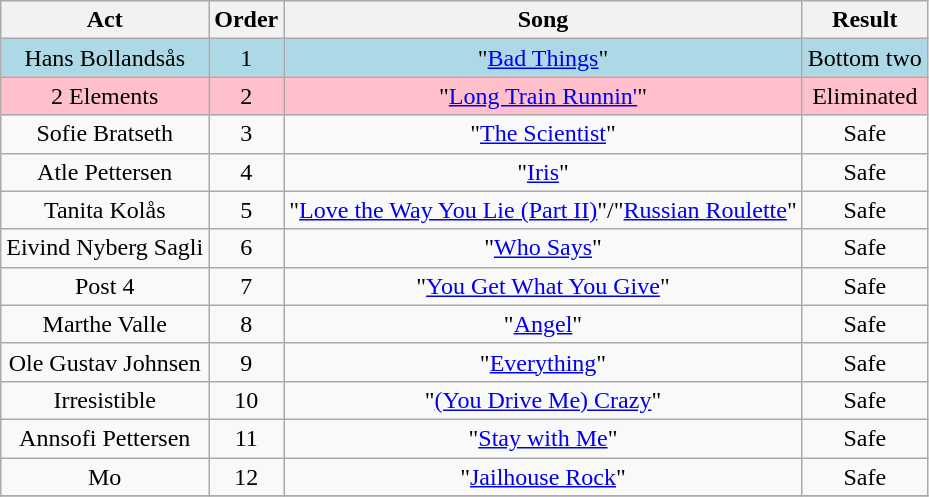<table class="wikitable plainrowheaders" style="text-align:center;">
<tr>
<th scope="col">Act</th>
<th scope="col">Order</th>
<th scope="col">Song</th>
<th scope="col">Result</th>
</tr>
<tr style="background:lightblue;">
<td>Hans Bollandsås</td>
<td>1</td>
<td>"<a href='#'>Bad Things</a>"</td>
<td>Bottom two</td>
</tr>
<tr style="background:pink;">
<td>2 Elements</td>
<td>2</td>
<td>"<a href='#'>Long Train Runnin'</a>"</td>
<td>Eliminated</td>
</tr>
<tr>
<td>Sofie Bratseth</td>
<td>3</td>
<td>"<a href='#'>The Scientist</a>"</td>
<td>Safe</td>
</tr>
<tr>
<td>Atle Pettersen</td>
<td>4</td>
<td>"<a href='#'>Iris</a>"</td>
<td>Safe</td>
</tr>
<tr>
<td>Tanita Kolås</td>
<td>5</td>
<td>"<a href='#'>Love the Way You Lie (Part II)</a>"/"<a href='#'>Russian Roulette</a>"</td>
<td>Safe</td>
</tr>
<tr>
<td>Eivind Nyberg Sagli</td>
<td>6</td>
<td>"<a href='#'>Who Says</a>"</td>
<td>Safe</td>
</tr>
<tr>
<td>Post 4</td>
<td>7</td>
<td>"<a href='#'>You Get What You Give</a>"</td>
<td>Safe</td>
</tr>
<tr>
<td>Marthe Valle</td>
<td>8</td>
<td>"<a href='#'>Angel</a>"</td>
<td>Safe</td>
</tr>
<tr>
<td>Ole Gustav Johnsen</td>
<td>9</td>
<td>"<a href='#'>Everything</a>"</td>
<td>Safe</td>
</tr>
<tr>
<td>Irresistible</td>
<td>10</td>
<td>"<a href='#'>(You Drive Me) Crazy</a>"</td>
<td>Safe</td>
</tr>
<tr>
<td>Annsofi Pettersen</td>
<td>11</td>
<td>"<a href='#'>Stay with Me</a>"</td>
<td>Safe</td>
</tr>
<tr>
<td>Mo</td>
<td>12</td>
<td>"<a href='#'>Jailhouse Rock</a>"</td>
<td>Safe</td>
</tr>
<tr>
</tr>
</table>
